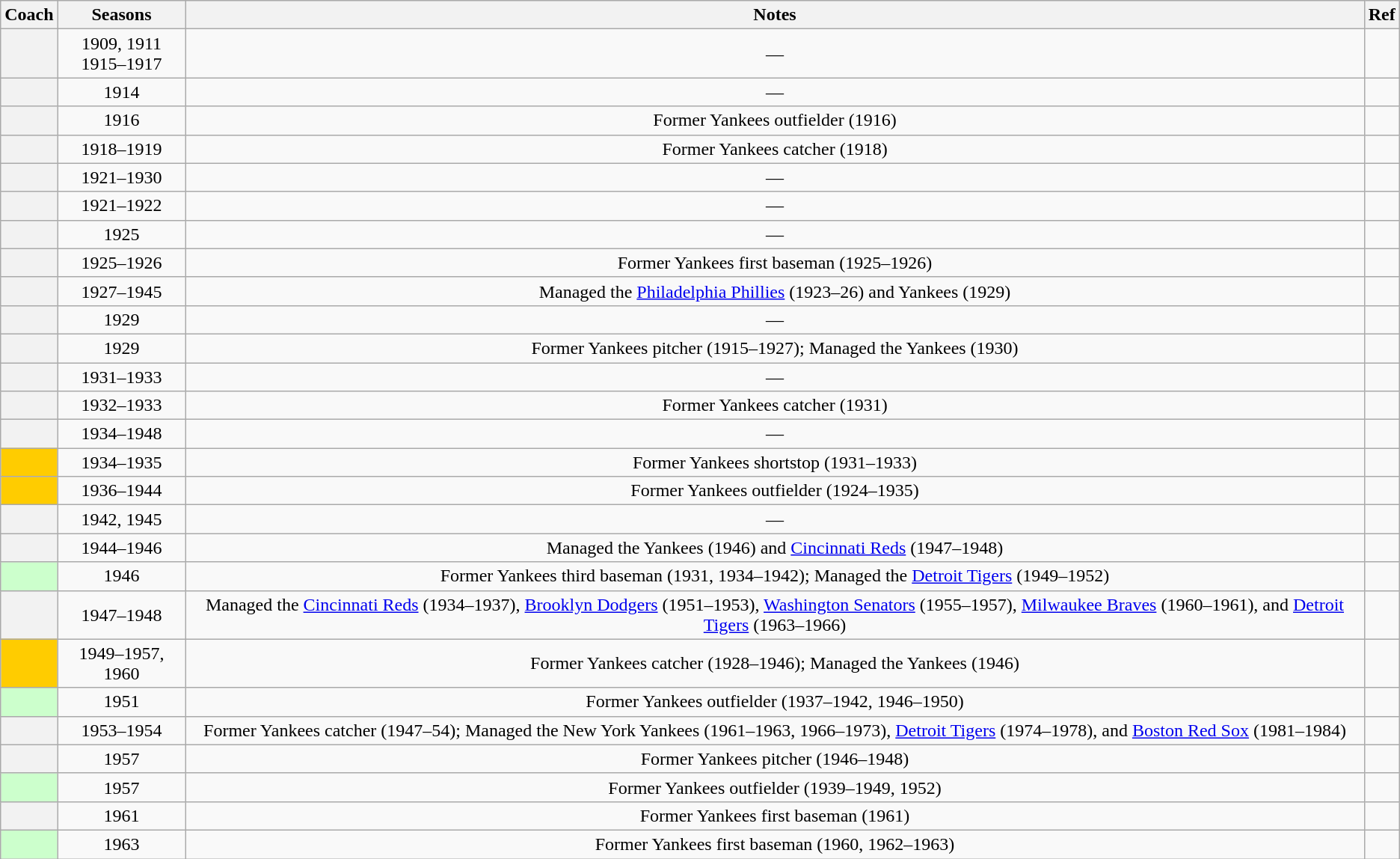<table class="wikitable sortable plainrowheaders" style="text-align:center;">
<tr>
<th scope="col">Coach</th>
<th scope="col">Seasons</th>
<th scope="col" class="unsortable">Notes</th>
<th scope="col" class="unsortable">Ref</th>
</tr>
<tr>
<th scope="row"></th>
<td>1909, 1911<br>1915–1917</td>
<td>—</td>
<td></td>
</tr>
<tr>
<th scope="row"></th>
<td>1914</td>
<td>—</td>
<td></td>
</tr>
<tr>
<th scope="row"></th>
<td>1916</td>
<td>Former Yankees outfielder (1916)</td>
<td></td>
</tr>
<tr>
<th scope="row"></th>
<td>1918–1919</td>
<td>Former Yankees catcher (1918)</td>
<td></td>
</tr>
<tr>
<th scope="row"></th>
<td>1921–1930</td>
<td>—</td>
<td></td>
</tr>
<tr>
<th scope="row"></th>
<td>1921–1922</td>
<td>—</td>
<td></td>
</tr>
<tr>
<th scope="row"></th>
<td>1925</td>
<td>—</td>
<td></td>
</tr>
<tr>
<th scope="row"></th>
<td>1925–1926</td>
<td>Former Yankees first baseman (1925–1926)</td>
<td></td>
</tr>
<tr>
<th scope="row"></th>
<td>1927–1945</td>
<td>Managed the <a href='#'>Philadelphia Phillies</a> (1923–26) and Yankees (1929)</td>
<td></td>
</tr>
<tr>
<th scope="row"></th>
<td>1929</td>
<td>—</td>
<td></td>
</tr>
<tr>
<th scope="row"></th>
<td>1929</td>
<td>Former Yankees pitcher (1915–1927); Managed the Yankees (1930)</td>
<td></td>
</tr>
<tr>
<th scope="row"></th>
<td>1931–1933</td>
<td>—</td>
<td></td>
</tr>
<tr>
<th scope="row"></th>
<td>1932–1933</td>
<td>Former Yankees catcher (1931)</td>
<td></td>
</tr>
<tr>
<th scope="row"></th>
<td>1934–1948</td>
<td>—</td>
<td></td>
</tr>
<tr>
<th scope="row" style="background-color:#ffcc00"></th>
<td>1934–1935</td>
<td>Former Yankees shortstop (1931–1933)</td>
<td></td>
</tr>
<tr>
<th scope="row" style="background-color:#ffcc00"></th>
<td>1936–1944</td>
<td>Former Yankees outfielder (1924–1935)</td>
<td></td>
</tr>
<tr>
<th scope="row"></th>
<td>1942, 1945</td>
<td>—</td>
<td></td>
</tr>
<tr>
<th scope="row"></th>
<td>1944–1946</td>
<td>Managed the Yankees (1946) and <a href='#'>Cincinnati Reds</a> (1947–1948)</td>
<td></td>
</tr>
<tr>
<th scope="row" style="background-color:#ccffcc"></th>
<td>1946</td>
<td>Former Yankees third baseman (1931, 1934–1942); Managed the <a href='#'>Detroit Tigers</a> (1949–1952)</td>
<td></td>
</tr>
<tr>
<th scope="row"></th>
<td>1947–1948</td>
<td>Managed the <a href='#'>Cincinnati Reds</a> (1934–1937), <a href='#'>Brooklyn Dodgers</a> (1951–1953), <a href='#'>Washington Senators</a> (1955–1957), <a href='#'>Milwaukee Braves</a> (1960–1961), and <a href='#'>Detroit Tigers</a> (1963–1966)</td>
<td></td>
</tr>
<tr>
<th scope="row" style="background-color:#ffcc00"></th>
<td>1949–1957, 1960</td>
<td>Former Yankees catcher (1928–1946); Managed the Yankees (1946)</td>
<td></td>
</tr>
<tr>
<th scope="row" style="background-color:#ccffcc"></th>
<td>1951</td>
<td>Former Yankees outfielder (1937–1942, 1946–1950)</td>
<td></td>
</tr>
<tr>
<th scope="row"></th>
<td>1953–1954</td>
<td>Former Yankees catcher (1947–54); Managed the New York Yankees (1961–1963, 1966–1973), <a href='#'>Detroit Tigers</a> (1974–1978), and <a href='#'>Boston Red Sox</a> (1981–1984)</td>
<td></td>
</tr>
<tr>
<th scope="row"></th>
<td>1957</td>
<td>Former Yankees pitcher (1946–1948)</td>
<td></td>
</tr>
<tr>
<th scope="row" style="background-color:#ccffcc"></th>
<td>1957</td>
<td>Former Yankees outfielder (1939–1949, 1952)</td>
<td></td>
</tr>
<tr>
<th scope="row"></th>
<td>1961</td>
<td>Former Yankees first baseman (1961)</td>
<td></td>
</tr>
<tr>
<th scope="row" style="background-color:#ccffcc"></th>
<td>1963</td>
<td>Former Yankees first baseman (1960, 1962–1963)</td>
<td></td>
</tr>
</table>
